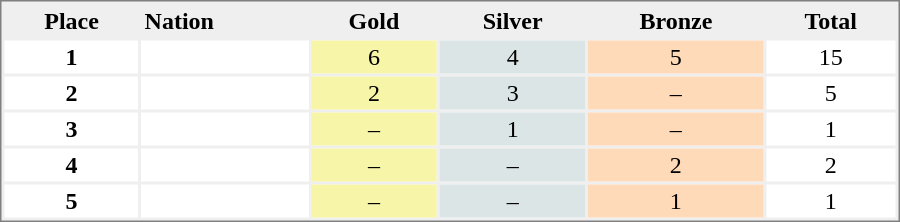<table style="border-style:solid;border-width:1px;border-color:#808080;background-color:#EFEFEF" cellspacing="2" cellpadding="2" width="600">
<tr bgcolor="#EFEFEF">
<th align="center">Place</th>
<th align="left">Nation</th>
<th align="center">Gold</th>
<th align="center">Silver</th>
<th align="center">Bronze</th>
<th align="center">Total</th>
</tr>
<tr align="center" valign="top" bgcolor="#FFFFFF">
<th>1</th>
<td align="left"></td>
<td style="background:#F7F6A8;">6</td>
<td style="background:#DCE5E5;">4</td>
<td style="background:#FFDAB9;">5</td>
<td>15</td>
</tr>
<tr align="center" valign="top" bgcolor="#FFFFFF">
<th>2</th>
<td align="left"></td>
<td style="background:#F7F6A8;">2</td>
<td style="background:#DCE5E5;">3</td>
<td style="background:#FFDAB9;">–</td>
<td>5</td>
</tr>
<tr align="center" valign="top" bgcolor="#FFFFFF">
<th>3</th>
<td align="left"></td>
<td style="background:#F7F6A8;">–</td>
<td style="background:#DCE5E5;">1</td>
<td style="background:#FFDAB9;">–</td>
<td>1</td>
</tr>
<tr align="center" valign="top" bgcolor="#FFFFFF">
<th>4</th>
<td align="left"></td>
<td style="background:#F7F6A8;">–</td>
<td style="background:#DCE5E5;">–</td>
<td style="background:#FFDAB9;">2</td>
<td>2</td>
</tr>
<tr align="center" valign="top" bgcolor="#FFFFFF">
<th>5</th>
<td align="left"></td>
<td style="background:#F7F6A8;">–</td>
<td style="background:#DCE5E5;">–</td>
<td style="background:#FFDAB9;">1</td>
<td>1</td>
</tr>
</table>
